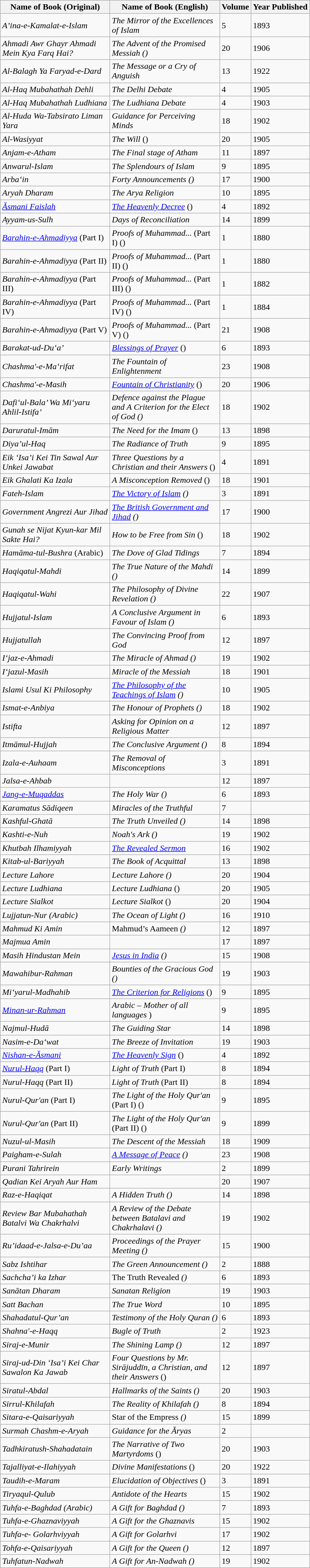<table class="wikitable sortable">
<tr>
<th align=left width=200px>Name of Book (Original)</th>
<th align=left width=200px>Name of Book (English)</th>
<th align=left width=050px>Volume</th>
<th>Year Published</th>
</tr>
<tr>
<td><em>A’ina-e-Kamalat-e-Islam</em></td>
<td><em>The Mirror of the Excellences of Islam</em></td>
<td>5</td>
<td>1893</td>
</tr>
<tr>
<td><em>Ahmadi Awr Ghayr Ahmadi Mein Kya Farq Hai?</em></td>
<td><em>The Advent of the Promised Messiah ()</em></td>
<td>20</td>
<td>1906</td>
</tr>
<tr>
<td><em>Al-Balagh Ya Faryad-e-Dard</em></td>
<td><em>The Message or a Cry of Anguish</em></td>
<td>13</td>
<td>1922</td>
</tr>
<tr>
<td><em>Al-Haq Mubahathah Dehli</em></td>
<td><em>The Delhi Debate</em></td>
<td>4</td>
<td>1905</td>
</tr>
<tr>
<td><em>Al-Haq Mubahathah Ludhiana</em></td>
<td><em>The Ludhiana Debate</em></td>
<td>4</td>
<td>1903</td>
</tr>
<tr>
<td><em>Al-Huda Wa-Tabsirato Liman Yara</em></td>
<td><em>Guidance for Perceiving Minds</em></td>
<td>18</td>
<td>1902</td>
</tr>
<tr>
<td><em>Al-Wasiyyat</em></td>
<td><em>The Will</em> ()</td>
<td>20</td>
<td>1905</td>
</tr>
<tr>
<td><em>Anjam-e-Atham</em></td>
<td><em>The Final stage of Atham</em></td>
<td>11</td>
<td>1897</td>
</tr>
<tr>
<td><em>Anwarul-Islam</em></td>
<td><em>The Splendours of Islam</em></td>
<td>9</td>
<td>1895</td>
</tr>
<tr>
<td><em>Arba‘in</em></td>
<td><em>Forty Announcements ()</em></td>
<td>17</td>
<td>1900</td>
</tr>
<tr>
<td><em>Aryah Dharam</em></td>
<td><em>The Arya Religion</em></td>
<td>10</td>
<td>1895</td>
</tr>
<tr>
<td><em><a href='#'>Ăsmani Faislah</a></em></td>
<td><em><a href='#'>The Heavenly Decree</a></em> ()</td>
<td>4</td>
<td>1892</td>
</tr>
<tr>
<td><em>Ayyam-us-Sulh</em></td>
<td><em>Days of Reconciliation</em></td>
<td>14</td>
<td>1899</td>
</tr>
<tr>
<td><em><a href='#'>Barahin-e-Ahmadiyya</a></em> (Part I)</td>
<td><em>Proofs of Muhammad...</em> (Part I) ()</td>
<td>1</td>
<td>1880</td>
</tr>
<tr>
<td><em>Barahin-e-Ahmadiyya</em> (Part II)</td>
<td><em>Proofs of Muhammad...</em> (Part II) ()</td>
<td>1</td>
<td>1880</td>
</tr>
<tr>
<td><em>Barahin-e-Ahmadiyya</em> (Part III)</td>
<td><em>Proofs of Muhammad...</em> (Part III) ()</td>
<td>1</td>
<td>1882</td>
</tr>
<tr>
<td><em>Barahin-e-Ahmadiyya</em> (Part IV)</td>
<td><em>Proofs of Muhammad...</em> (Part IV) ()</td>
<td>1</td>
<td>1884</td>
</tr>
<tr>
<td><em>Barahin-e-Ahmadiyya</em> (Part V)</td>
<td><em>Proofs of Muhammad...</em> (Part V) ()</td>
<td>21</td>
<td>1908</td>
</tr>
<tr>
<td><em>Barakat-ud-Du‘a’</em></td>
<td><em><a href='#'>Blessings of Prayer</a></em> ()</td>
<td>6</td>
<td>1893</td>
</tr>
<tr>
<td><em>Chashma'-e-Ma‘rifat</em></td>
<td><em>The Fountain of Enlightenment</em></td>
<td>23</td>
<td>1908</td>
</tr>
<tr>
<td><em>Chashma'-e-Masih</em></td>
<td><em><a href='#'>Fountain of Christianity</a></em> ()</td>
<td>20</td>
<td>1906</td>
</tr>
<tr>
<td><em>Dafi‘ul-Bala’ Wa Mi‘yaru Ahlil-Istifa’</em></td>
<td><em>Defence against the Plague and A Criterion for the Elect of God ()</em></td>
<td>18</td>
<td>1902</td>
</tr>
<tr>
<td><em>Daruratul-Imām</em></td>
<td><em>The Need for the Imam</em> ()</td>
<td>13</td>
<td>1898</td>
</tr>
<tr>
<td><em>Diya’ul-Haq</em></td>
<td><em>The Radiance of Truth</em></td>
<td>9</td>
<td>1895</td>
</tr>
<tr>
<td><em>Eik ‘Isa’i Kei Tin Sawal Aur Unkei Jawabat</em></td>
<td><em>Three Questions by a Christian and their Answers</em> ()</td>
<td>4</td>
<td>1891</td>
</tr>
<tr>
<td><em>Eik Ghalati Ka Izala</em></td>
<td><em>A Misconception Removed</em> ()</td>
<td>18</td>
<td>1901</td>
</tr>
<tr>
<td><em>Fateh-Islam</em></td>
<td><em><a href='#'>The Victory of Islam</a> ()</em></td>
<td>3</td>
<td>1891</td>
</tr>
<tr>
<td><em>Government Angrezi Aur Jihad</em></td>
<td><em><a href='#'>The British Government and Jihad</a> ()</em></td>
<td>17</td>
<td>1900</td>
</tr>
<tr>
<td><em>Gunah se Nijat Kyun-kar Mil Sakte Hai?</em></td>
<td><em>How to be Free from Sin</em> ()</td>
<td>18</td>
<td>1902</td>
</tr>
<tr>
<td><em>Hamāma-tul-Bushra</em> (Arabic)</td>
<td><em>The Dove of Glad Tidings</em></td>
<td>7</td>
<td>1894</td>
</tr>
<tr>
<td><em>Haqiqatul-Mahdi</em></td>
<td><em>The True Nature of the Mahdi ()</em></td>
<td>14</td>
<td>1899</td>
</tr>
<tr>
<td><em>Haqiqatul-Wahi</em></td>
<td><em>The Philosophy of Divine Revelation ()</em></td>
<td>22</td>
<td>1907</td>
</tr>
<tr>
<td><em>Hujjatul-Islam</em></td>
<td><em>A Conclusive Argument in Favour of Islam ()</em></td>
<td>6</td>
<td>1893</td>
</tr>
<tr>
<td><em>Hujjatullah</em></td>
<td><em>The Convincing Proof from God</em></td>
<td>12</td>
<td>1897</td>
</tr>
<tr>
<td><em>I‘jaz-e-Ahmadi</em></td>
<td><em>The Miracle of Ahmad  ()</em></td>
<td>19</td>
<td>1902</td>
</tr>
<tr>
<td><em>I‘jazul-Masih</em></td>
<td><em>Miracle of the Messiah</em></td>
<td>18</td>
<td>1901</td>
</tr>
<tr>
<td><em>Islami Usul Ki Philosophy</em></td>
<td><em><a href='#'>The Philosophy of the Teachings of Islam</a> ()</em></td>
<td>10</td>
<td>1905</td>
</tr>
<tr>
<td><em>Ismat-e-Anbiya</em></td>
<td><em>The Honour of Prophets ()</em></td>
<td>18</td>
<td>1902</td>
</tr>
<tr>
<td><em>Istifta</em></td>
<td><em>Asking for Opinion on a Religious Matter</em></td>
<td>12</td>
<td>1897</td>
</tr>
<tr>
<td><em>Itmāmul-Hujjah</em></td>
<td><em>The Conclusive Argument ()</em></td>
<td>8</td>
<td>1894</td>
</tr>
<tr>
<td><em>Izala-e-Auhaam</em></td>
<td><em>The Removal of Misconceptions</em></td>
<td>3</td>
<td>1891</td>
</tr>
<tr>
<td><em>Jalsa-e-Ahbab</em></td>
<td></td>
<td>12</td>
<td>1897</td>
</tr>
<tr>
<td><em><a href='#'>Jang-e-Muqaddas</a></em></td>
<td><em>The Holy War ()</em></td>
<td>6</td>
<td>1893</td>
</tr>
<tr>
<td><em>Karamatus Sādiqeen</em></td>
<td><em>Miracles of the Truthful</em></td>
<td>7</td>
<td></td>
</tr>
<tr>
<td><em>Kashful-Ghatā</em></td>
<td><em>The Truth Unveiled ()</em></td>
<td>14</td>
<td>1898</td>
</tr>
<tr>
<td><em>Kashti-e-Nuh</em></td>
<td><em>Noah's Ark ()</em></td>
<td>19</td>
<td>1902</td>
</tr>
<tr>
<td><em>Khutbah Ilhamiyyah</em></td>
<td><em><a href='#'>The Revealed Sermon</a></em></td>
<td>16</td>
<td>1902</td>
</tr>
<tr>
<td><em>Kitab-ul-Bariyyah</em></td>
<td><em>The Book of Acquittal</em></td>
<td>13</td>
<td>1898</td>
</tr>
<tr>
<td><em>Lecture Lahore</em></td>
<td><em>Lecture Lahore ()</em></td>
<td>20</td>
<td>1904</td>
</tr>
<tr>
<td><em>Lecture Ludhiana</em></td>
<td><em>Lecture Ludhiana</em> ()</td>
<td>20</td>
<td>1905</td>
</tr>
<tr>
<td><em>Lecture Sialkot</em></td>
<td><em>Lecture Sialkot</em> ()</td>
<td>20</td>
<td>1904</td>
</tr>
<tr>
<td><em>Lujjatun-Nur (Arabic)</em></td>
<td><em>The Ocean of Light ()</em></td>
<td>16</td>
<td>1910</td>
</tr>
<tr>
<td><em>Mahmud Ki Amin</em></td>
<td>Mahmud’s Aameen <em>()</em></td>
<td>12</td>
<td>1897</td>
</tr>
<tr>
<td><em>Majmua Amin</em></td>
<td></td>
<td>17</td>
<td>1897</td>
</tr>
<tr>
<td><em>Masih Hindustan Mein</em></td>
<td><em><a href='#'>Jesus in India</a> ()</em></td>
<td>15</td>
<td>1908</td>
</tr>
<tr>
<td><em>Mawahibur-Rahman</em></td>
<td><em>Bounties of the Gracious God ()</em></td>
<td>19</td>
<td>1903</td>
</tr>
<tr>
<td><em>Mi‘yarul-Madhahib</em></td>
<td><em><a href='#'>The Criterion for Religions</a></em> ()</td>
<td>9</td>
<td>1895</td>
</tr>
<tr>
<td><em><a href='#'>Minan-ur-Rahman</a></em></td>
<td><em>Arabic – Mother of all languages</em> )</td>
<td>9</td>
<td>1895</td>
</tr>
<tr>
<td><em>Najmul-Hudā</em></td>
<td><em>The Guiding Star</em></td>
<td>14</td>
<td>1898</td>
</tr>
<tr>
<td><em>Nasim-e-Da‘wat</em></td>
<td><em>The Breeze of Invitation</em></td>
<td>19</td>
<td>1903</td>
</tr>
<tr>
<td><em><a href='#'>Nishan-e-Ăsmani</a></em></td>
<td><em><a href='#'>The Heavenly Sign</a></em> ()</td>
<td>4</td>
<td>1892</td>
</tr>
<tr>
<td><em><a href='#'>Nurul-Haqq</a></em> (Part I)</td>
<td><em>Light of Truth</em> (Part I)</td>
<td>8</td>
<td>1894</td>
</tr>
<tr>
<td><em>Nurul-Haqq</em> (Part II)</td>
<td><em>Light of Truth</em> (Part II)</td>
<td>8</td>
<td>1894</td>
</tr>
<tr>
<td><em>Nurul-Qur'an</em> (Part I)</td>
<td><em>The Light of the Holy Qur'an</em> (Part I) ()</td>
<td>9</td>
<td>1895</td>
</tr>
<tr>
<td><em>Nurul-Qur'an</em> (Part II)</td>
<td><em>The Light of the Holy Qur'an</em> (Part II) ()</td>
<td>9</td>
<td>1899</td>
</tr>
<tr>
<td><em>Nuzul-ul-Masih</em></td>
<td><em>The Descent of the Messiah</em></td>
<td>18</td>
<td>1909</td>
</tr>
<tr>
<td><em>Paigham-e-Sulah</em></td>
<td><em><a href='#'>A Message of Peace</a> ()</em></td>
<td>23</td>
<td>1908</td>
</tr>
<tr>
<td><em>Purani Tahrirein </em></td>
<td><em>Early Writings</em></td>
<td>2</td>
<td>1899</td>
</tr>
<tr>
<td><em>Qadian Kei Aryah Aur Ham</em></td>
<td></td>
<td>20</td>
<td>1907</td>
</tr>
<tr>
<td><em>Raz-e-Haqiqat</em></td>
<td><em>A Hidden Truth ()</em></td>
<td>14</td>
<td>1898</td>
</tr>
<tr>
<td><em>Review Bar Mubahathah Batalvi Wa Chakrhalvi</em></td>
<td><em>A Review of the Debate between Batalavi and Chakrhalavi ()</em></td>
<td>19</td>
<td>1902</td>
</tr>
<tr>
<td><em>Ru’idaad-e-Jalsa-e-Du’aa</em></td>
<td><em>Proceedings of the Prayer Meeting  ()</em></td>
<td>15</td>
<td>1900</td>
</tr>
<tr>
<td><em>Sabz Ishtihar</em></td>
<td><em>The Green Announcement ()</em></td>
<td>2</td>
<td>1888</td>
</tr>
<tr>
<td><em>Sachcha’i ka Izhar</em></td>
<td>The Truth Revealed <em>()</em></td>
<td>6</td>
<td>1893</td>
</tr>
<tr>
<td><em>Sanātan Dharam</em></td>
<td><em>Sanatan Religion</em></td>
<td>19</td>
<td>1903</td>
</tr>
<tr>
<td><em>Satt Bachan</em></td>
<td><em>The True Word</em></td>
<td>10</td>
<td>1895</td>
</tr>
<tr>
<td><em>Shahadatul-Qur’an</em></td>
<td><em>Testimony of the Holy Quran ()</em></td>
<td>6</td>
<td>1893</td>
</tr>
<tr>
<td><em>Shahna'-e-Haqq</em></td>
<td><em>Bugle of Truth</em></td>
<td>2</td>
<td>1923</td>
</tr>
<tr>
<td><em>Siraj-e-Munir</em></td>
<td><em>The Shining Lamp ()</em></td>
<td>12</td>
<td>1897</td>
</tr>
<tr>
<td><em>Siraj-ud-Din ‘Isa’i Kei Char Sawalon Ka Jawab</em></td>
<td><em>Four Questions by Mr. Sirājuddīn, a Christian, and their Answers</em> ()</td>
<td>12</td>
<td>1897</td>
</tr>
<tr>
<td><em>Siratul-Abdal</em></td>
<td><em>Hallmarks of the Saints ()</em></td>
<td>20</td>
<td>1903</td>
</tr>
<tr>
<td><em>Sirrul-Khilafah</em></td>
<td><em>The Reality of Khilafah  ()</em></td>
<td>8</td>
<td>1894</td>
</tr>
<tr>
<td><em>Sitara-e-Qaisariyyah</em></td>
<td>Star of the Empress <em>()</em></td>
<td>15</td>
<td>1899</td>
</tr>
<tr>
<td><em>Surmah Chashm-e-Aryah</em></td>
<td><em>Guidance for the Ăryas</em></td>
<td>2</td>
<td></td>
</tr>
<tr>
<td><em>Tadhkiratush-Shahadatain</em></td>
<td><em>The Narrative of Two Martyrdoms</em> ()</td>
<td>20</td>
<td>1903</td>
</tr>
<tr>
<td><em>Tajalliyat-e-Ilahiyyah</em></td>
<td><em>Divine Manifestations</em> ()</td>
<td>20</td>
<td>1922</td>
</tr>
<tr>
<td><em>Taudih-e-Maram</em></td>
<td><em>Elucidation of Objectives</em> ()</td>
<td>3</td>
<td>1891</td>
</tr>
<tr>
<td><em>Tiryaqul-Qulub</em></td>
<td><em>Antidote of the Hearts</em></td>
<td>15</td>
<td>1902</td>
</tr>
<tr>
<td><em>Tuhfa-e-Baghdad (Arabic)</em></td>
<td><em>A Gift for Baghdad ()</em></td>
<td>7</td>
<td>1893</td>
</tr>
<tr>
<td><em>Tuhfa-e-Ghaznaviyyah</em></td>
<td><em>A Gift for the Ghaznavis</em></td>
<td>15</td>
<td>1902</td>
</tr>
<tr>
<td><em>Tuhfa-e- Golarhviyyah</em></td>
<td><em>A Gift for Golarhvi</em></td>
<td>17</td>
<td>1902</td>
</tr>
<tr>
<td><em>Tohfa-e-Qaisariyyah</em></td>
<td><em>A Gift for the Queen ()</em></td>
<td>12</td>
<td>1897</td>
</tr>
<tr>
<td><em>Tuhfatun-Nadwah</em></td>
<td><em>A Gift for An-Nadwah ()</em></td>
<td>19</td>
<td>1902</td>
</tr>
</table>
